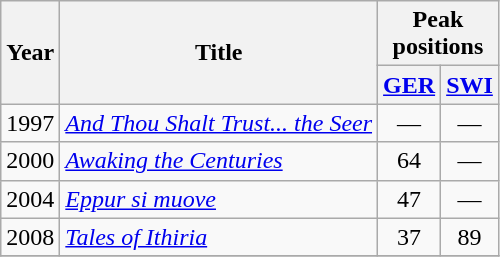<table class="wikitable">
<tr>
<th rowspan="2">Year</th>
<th rowspan="2">Title</th>
<th colspan="3">Peak positions</th>
</tr>
<tr>
<th width="30"><a href='#'>GER</a></th>
<th width="30"><a href='#'>SWI</a></th>
</tr>
<tr>
<td>1997</td>
<td><em><a href='#'>And Thou Shalt Trust... the Seer</a></em></td>
<td align="center" >—</td>
<td align="center" >—</td>
</tr>
<tr>
<td>2000</td>
<td><em><a href='#'>Awaking the Centuries</a></em></td>
<td align="center" >64</td>
<td align="center" >—</td>
</tr>
<tr>
<td>2004</td>
<td><em><a href='#'>Eppur si muove</a></em></td>
<td align="center" >47</td>
<td align="center" >—</td>
</tr>
<tr>
<td>2008</td>
<td><em><a href='#'>Tales of Ithiria</a></em></td>
<td align="center" >37</td>
<td align="center" >89</td>
</tr>
<tr>
</tr>
</table>
